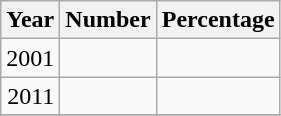<table class="wikitable sortable"  style="text-align: right;">
<tr>
<th>Year</th>
<th>Number</th>
<th>Percentage</th>
</tr>
<tr>
<td>2001</td>
<td></td>
<td></td>
</tr>
<tr>
<td>2011</td>
<td></td>
<td></td>
</tr>
<tr>
</tr>
</table>
